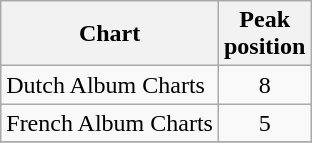<table class="wikitable">
<tr>
<th>Chart</th>
<th>Peak<br>position</th>
</tr>
<tr>
<td align="left">Dutch Album Charts</td>
<td align="center">8</td>
</tr>
<tr>
<td align="left">French Album Charts</td>
<td align="center">5</td>
</tr>
<tr>
</tr>
</table>
